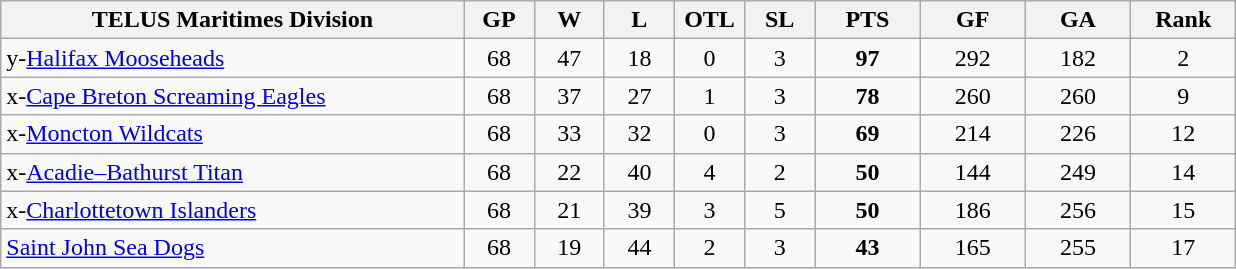<table class="wikitable" style="text-align:center">
<tr>
<th bgcolor="#DDDDFF" width="33%">TELUS Maritimes Division</th>
<th bgcolor="#DDDDFF" width="5%">GP</th>
<th bgcolor="#DDDDFF" width="5%">W</th>
<th bgcolor="#DDDDFF" width="5%">L</th>
<th bgcolor="#DDDDFF" width="5%">OTL</th>
<th bgcolor="#DDDDFF" width="5%">SL</th>
<th bgcolor="#DDDDFF" width="7.5%">PTS</th>
<th bgcolor="#DDDDFF" width="7.5%">GF</th>
<th bgcolor="#DDDDFF" width="7.5%">GA</th>
<th bgcolor="#DDDDFF" width="7.5%">Rank</th>
</tr>
<tr>
<td align=left>y-<a href='#'>Halifax Mooseheads</a></td>
<td>68</td>
<td>47</td>
<td>18</td>
<td>0</td>
<td>3</td>
<td><strong>97</strong></td>
<td>292</td>
<td>182</td>
<td>2</td>
</tr>
<tr>
<td align=left>x-<a href='#'>Cape Breton Screaming Eagles</a></td>
<td>68</td>
<td>37</td>
<td>27</td>
<td>1</td>
<td>3</td>
<td><strong>78</strong></td>
<td>260</td>
<td>260</td>
<td>9</td>
</tr>
<tr>
<td align=left>x-<a href='#'>Moncton Wildcats</a></td>
<td>68</td>
<td>33</td>
<td>32</td>
<td>0</td>
<td>3</td>
<td><strong>69</strong></td>
<td>214</td>
<td>226</td>
<td>12</td>
</tr>
<tr>
<td align=left>x-<a href='#'>Acadie–Bathurst Titan</a></td>
<td>68</td>
<td>22</td>
<td>40</td>
<td>4</td>
<td>2</td>
<td><strong>50</strong></td>
<td>144</td>
<td>249</td>
<td>14</td>
</tr>
<tr>
<td align=left>x-<a href='#'>Charlottetown Islanders</a></td>
<td>68</td>
<td>21</td>
<td>39</td>
<td>3</td>
<td>5</td>
<td><strong>50</strong></td>
<td>186</td>
<td>256</td>
<td>15</td>
</tr>
<tr>
<td align=left><a href='#'>Saint John Sea Dogs</a></td>
<td>68</td>
<td>19</td>
<td>44</td>
<td>2</td>
<td>3</td>
<td><strong>43</strong></td>
<td>165</td>
<td>255</td>
<td>17</td>
</tr>
</table>
